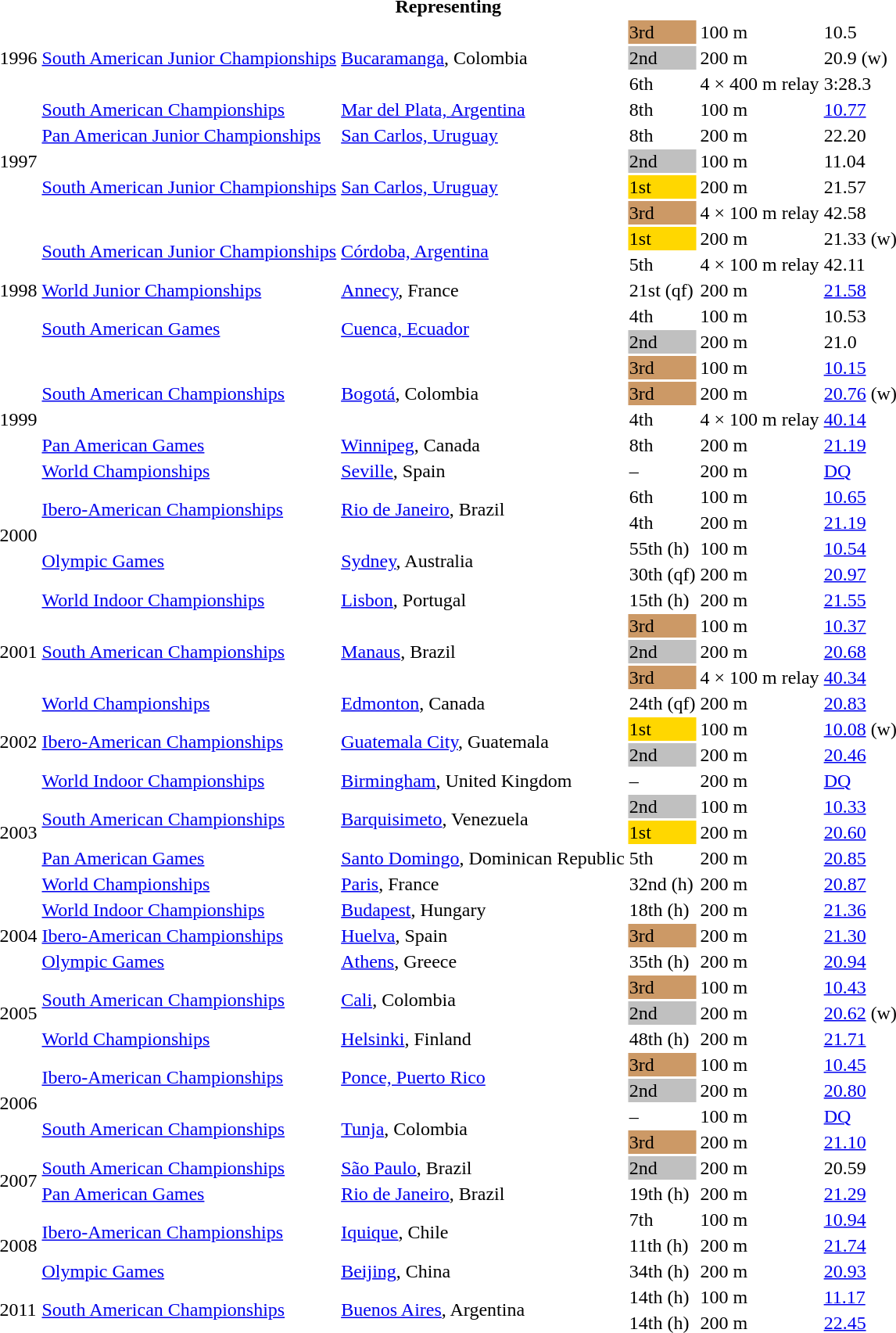<table>
<tr>
<th colspan="6">Representing </th>
</tr>
<tr>
<td rowspan=3>1996</td>
<td rowspan=3><a href='#'>South American Junior Championships</a></td>
<td rowspan=3><a href='#'>Bucaramanga</a>, Colombia</td>
<td bgcolor=cc9966>3rd</td>
<td>100 m</td>
<td>10.5</td>
</tr>
<tr>
<td bgcolor=silver>2nd</td>
<td>200 m</td>
<td>20.9 (w)</td>
</tr>
<tr>
<td>6th</td>
<td>4 × 400 m relay</td>
<td>3:28.3</td>
</tr>
<tr>
<td rowspan=5>1997</td>
<td><a href='#'>South American Championships</a></td>
<td><a href='#'>Mar del Plata, Argentina</a></td>
<td>8th</td>
<td>100 m</td>
<td><a href='#'>10.77</a></td>
</tr>
<tr>
<td><a href='#'>Pan American Junior Championships</a></td>
<td><a href='#'>San Carlos, Uruguay</a></td>
<td>8th</td>
<td>200 m</td>
<td>22.20</td>
</tr>
<tr>
<td rowspan=3><a href='#'>South American Junior Championships</a></td>
<td rowspan=3><a href='#'>San Carlos, Uruguay</a></td>
<td bgcolor=silver>2nd</td>
<td>100 m</td>
<td>11.04</td>
</tr>
<tr>
<td bgcolor=gold>1st</td>
<td>200 m</td>
<td>21.57</td>
</tr>
<tr>
<td bgcolor=cc9966>3rd</td>
<td>4 × 100 m relay</td>
<td>42.58</td>
</tr>
<tr>
<td rowspan=5>1998</td>
<td rowspan=2><a href='#'>South American Junior Championships</a></td>
<td rowspan=2><a href='#'>Córdoba, Argentina</a></td>
<td bgcolor=gold>1st</td>
<td>200 m</td>
<td>21.33 (w)</td>
</tr>
<tr>
<td>5th</td>
<td>4 × 100 m relay</td>
<td>42.11</td>
</tr>
<tr>
<td><a href='#'>World Junior Championships</a></td>
<td><a href='#'>Annecy</a>, France</td>
<td>21st (qf)</td>
<td>200 m</td>
<td><a href='#'>21.58</a></td>
</tr>
<tr>
<td rowspan=2><a href='#'>South American Games</a></td>
<td rowspan=2><a href='#'>Cuenca, Ecuador</a></td>
<td>4th</td>
<td>100 m</td>
<td>10.53</td>
</tr>
<tr>
<td bgcolor=silver>2nd</td>
<td>200 m</td>
<td>21.0</td>
</tr>
<tr>
<td rowspan=5>1999</td>
<td rowspan=3><a href='#'>South American Championships</a></td>
<td rowspan=3><a href='#'>Bogotá</a>, Colombia</td>
<td bgcolor=cc9966>3rd</td>
<td>100 m</td>
<td><a href='#'>10.15</a></td>
</tr>
<tr>
<td bgcolor=cc9966>3rd</td>
<td>200 m</td>
<td><a href='#'>20.76</a> (w)</td>
</tr>
<tr>
<td>4th</td>
<td>4 × 100 m relay</td>
<td><a href='#'>40.14</a></td>
</tr>
<tr>
<td><a href='#'>Pan American Games</a></td>
<td><a href='#'>Winnipeg</a>, Canada</td>
<td>8th</td>
<td>200 m</td>
<td><a href='#'>21.19</a></td>
</tr>
<tr>
<td><a href='#'>World Championships</a></td>
<td><a href='#'>Seville</a>, Spain</td>
<td>–</td>
<td>200 m</td>
<td><a href='#'>DQ</a></td>
</tr>
<tr>
<td rowspan=4>2000</td>
<td rowspan=2><a href='#'>Ibero-American Championships</a></td>
<td rowspan=2><a href='#'>Rio de Janeiro</a>, Brazil</td>
<td>6th</td>
<td>100 m</td>
<td><a href='#'>10.65</a></td>
</tr>
<tr>
<td>4th</td>
<td>200 m</td>
<td><a href='#'>21.19</a></td>
</tr>
<tr>
<td rowspan=2><a href='#'>Olympic Games</a></td>
<td rowspan=2><a href='#'>Sydney</a>, Australia</td>
<td>55th (h)</td>
<td>100 m</td>
<td><a href='#'>10.54</a></td>
</tr>
<tr>
<td>30th (qf)</td>
<td>200 m</td>
<td><a href='#'>20.97</a></td>
</tr>
<tr>
<td rowspan=5>2001</td>
<td><a href='#'>World Indoor Championships</a></td>
<td><a href='#'>Lisbon</a>, Portugal</td>
<td>15th (h)</td>
<td>200 m</td>
<td><a href='#'>21.55</a></td>
</tr>
<tr>
<td rowspan=3><a href='#'>South American Championships</a></td>
<td rowspan=3><a href='#'>Manaus</a>, Brazil</td>
<td bgcolor=cc9966>3rd</td>
<td>100 m</td>
<td><a href='#'>10.37</a></td>
</tr>
<tr>
<td bgcolor=silver>2nd</td>
<td>200 m</td>
<td><a href='#'>20.68</a></td>
</tr>
<tr>
<td bgcolor=cc9966>3rd</td>
<td>4 × 100 m relay</td>
<td><a href='#'>40.34</a></td>
</tr>
<tr>
<td><a href='#'>World Championships</a></td>
<td><a href='#'>Edmonton</a>, Canada</td>
<td>24th (qf)</td>
<td>200 m</td>
<td><a href='#'>20.83</a></td>
</tr>
<tr>
<td rowspan=2>2002</td>
<td rowspan=2><a href='#'>Ibero-American Championships</a></td>
<td rowspan=2><a href='#'>Guatemala City</a>, Guatemala</td>
<td bgcolor=gold>1st</td>
<td>100 m</td>
<td><a href='#'>10.08</a> (w)</td>
</tr>
<tr>
<td bgcolor=silver>2nd</td>
<td>200 m</td>
<td><a href='#'>20.46</a></td>
</tr>
<tr>
<td rowspan=5>2003</td>
<td><a href='#'>World Indoor Championships</a></td>
<td><a href='#'>Birmingham</a>, United Kingdom</td>
<td>–</td>
<td>200 m</td>
<td><a href='#'>DQ</a></td>
</tr>
<tr>
<td rowspan=2><a href='#'>South American Championships</a></td>
<td rowspan=2><a href='#'>Barquisimeto</a>, Venezuela</td>
<td bgcolor=silver>2nd</td>
<td>100 m</td>
<td><a href='#'>10.33</a></td>
</tr>
<tr>
<td bgcolor=gold>1st</td>
<td>200 m</td>
<td><a href='#'>20.60</a></td>
</tr>
<tr>
<td><a href='#'>Pan American Games</a></td>
<td><a href='#'>Santo Domingo</a>, Dominican Republic</td>
<td>5th</td>
<td>200 m</td>
<td><a href='#'>20.85</a></td>
</tr>
<tr>
<td><a href='#'>World Championships</a></td>
<td><a href='#'>Paris</a>, France</td>
<td>32nd (h)</td>
<td>200 m</td>
<td><a href='#'>20.87</a></td>
</tr>
<tr>
<td rowspan=3>2004</td>
<td><a href='#'>World Indoor Championships</a></td>
<td><a href='#'>Budapest</a>, Hungary</td>
<td>18th (h)</td>
<td>200 m</td>
<td><a href='#'>21.36</a></td>
</tr>
<tr>
<td><a href='#'>Ibero-American Championships</a></td>
<td><a href='#'>Huelva</a>, Spain</td>
<td bgcolor=cc9966>3rd</td>
<td>200 m</td>
<td><a href='#'>21.30</a></td>
</tr>
<tr>
<td><a href='#'>Olympic Games</a></td>
<td><a href='#'>Athens</a>, Greece</td>
<td>35th (h)</td>
<td>200 m</td>
<td><a href='#'>20.94</a></td>
</tr>
<tr>
<td rowspan=3>2005</td>
<td rowspan=2><a href='#'>South American Championships</a></td>
<td rowspan=2><a href='#'>Cali</a>, Colombia</td>
<td bgcolor=cc9966>3rd</td>
<td>100 m</td>
<td><a href='#'>10.43</a></td>
</tr>
<tr>
<td bgcolor=silver>2nd</td>
<td>200 m</td>
<td><a href='#'>20.62</a> (w)</td>
</tr>
<tr>
<td><a href='#'>World Championships</a></td>
<td><a href='#'>Helsinki</a>, Finland</td>
<td>48th (h)</td>
<td>200 m</td>
<td><a href='#'>21.71</a></td>
</tr>
<tr>
<td rowspan=4>2006</td>
<td rowspan=2><a href='#'>Ibero-American Championships</a></td>
<td rowspan=2><a href='#'>Ponce, Puerto Rico</a></td>
<td bgcolor=cc9966>3rd</td>
<td>100 m</td>
<td><a href='#'>10.45</a></td>
</tr>
<tr>
<td bgcolor=silver>2nd</td>
<td>200 m</td>
<td><a href='#'>20.80</a></td>
</tr>
<tr>
<td rowspan=2><a href='#'>South American Championships</a></td>
<td rowspan=2><a href='#'>Tunja</a>, Colombia</td>
<td>–</td>
<td>100 m</td>
<td><a href='#'>DQ</a></td>
</tr>
<tr>
<td bgcolor=cc9966>3rd</td>
<td>200 m</td>
<td><a href='#'>21.10</a></td>
</tr>
<tr>
<td rowspan=2>2007</td>
<td><a href='#'>South American Championships</a></td>
<td><a href='#'>São Paulo</a>, Brazil</td>
<td bgcolor=silver>2nd</td>
<td>200 m</td>
<td>20.59</td>
</tr>
<tr>
<td><a href='#'>Pan American Games</a></td>
<td><a href='#'>Rio de Janeiro</a>, Brazil</td>
<td>19th (h)</td>
<td>200 m</td>
<td><a href='#'>21.29</a></td>
</tr>
<tr>
<td rowspan=3>2008</td>
<td rowspan=2><a href='#'>Ibero-American Championships</a></td>
<td rowspan=2><a href='#'>Iquique</a>, Chile</td>
<td>7th</td>
<td>100 m</td>
<td><a href='#'>10.94</a></td>
</tr>
<tr>
<td>11th (h)</td>
<td>200 m</td>
<td><a href='#'>21.74</a></td>
</tr>
<tr>
<td><a href='#'>Olympic Games</a></td>
<td><a href='#'>Beijing</a>, China</td>
<td>34th (h)</td>
<td>200 m</td>
<td><a href='#'>20.93</a></td>
</tr>
<tr>
<td rowspan=2>2011</td>
<td rowspan=2><a href='#'>South American Championships</a></td>
<td rowspan=2><a href='#'>Buenos Aires</a>, Argentina</td>
<td>14th (h)</td>
<td>100 m</td>
<td><a href='#'>11.17</a></td>
</tr>
<tr>
<td>14th (h)</td>
<td>200 m</td>
<td><a href='#'>22.45</a></td>
</tr>
</table>
